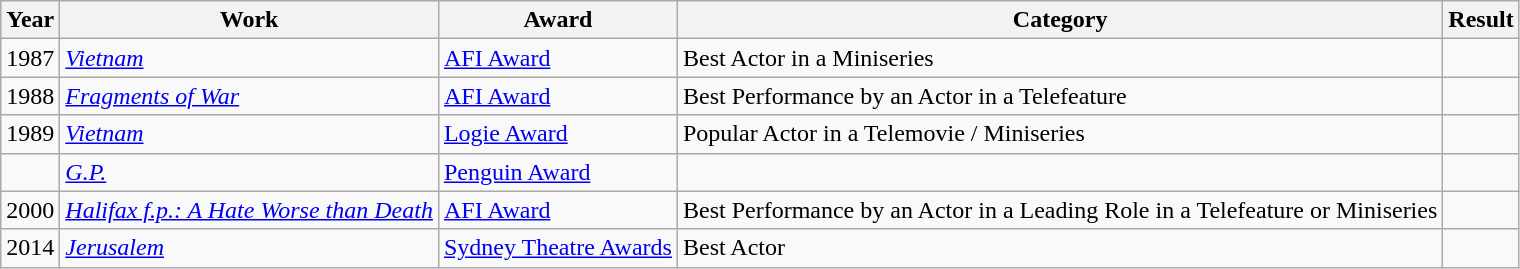<table class=wikitable>
<tr>
<th>Year</th>
<th>Work</th>
<th>Award</th>
<th>Category</th>
<th>Result</th>
</tr>
<tr>
<td>1987</td>
<td><em><a href='#'>Vietnam</a></em></td>
<td><a href='#'>AFI Award</a></td>
<td>Best Actor in a Miniseries</td>
<td></td>
</tr>
<tr>
<td>1988</td>
<td><em><a href='#'>Fragments of War</a></em></td>
<td><a href='#'>AFI Award</a></td>
<td>Best Performance by an Actor in a Telefeature</td>
<td></td>
</tr>
<tr>
<td>1989</td>
<td><em><a href='#'>Vietnam</a></em></td>
<td><a href='#'>Logie Award</a></td>
<td>Popular Actor in a Telemovie / Miniseries</td>
<td></td>
</tr>
<tr>
<td></td>
<td><em><a href='#'>G.P.</a></em></td>
<td><a href='#'>Penguin Award</a></td>
<td></td>
<td></td>
</tr>
<tr>
<td>2000</td>
<td><em><a href='#'>Halifax f.p.: A Hate Worse than Death</a></em></td>
<td><a href='#'>AFI Award</a></td>
<td>Best Performance by an Actor in a Leading Role in a Telefeature or Miniseries</td>
<td></td>
</tr>
<tr>
<td>2014</td>
<td><em><a href='#'>Jerusalem</a></em></td>
<td><a href='#'>Sydney Theatre Awards</a></td>
<td>Best Actor</td>
<td></td>
</tr>
</table>
